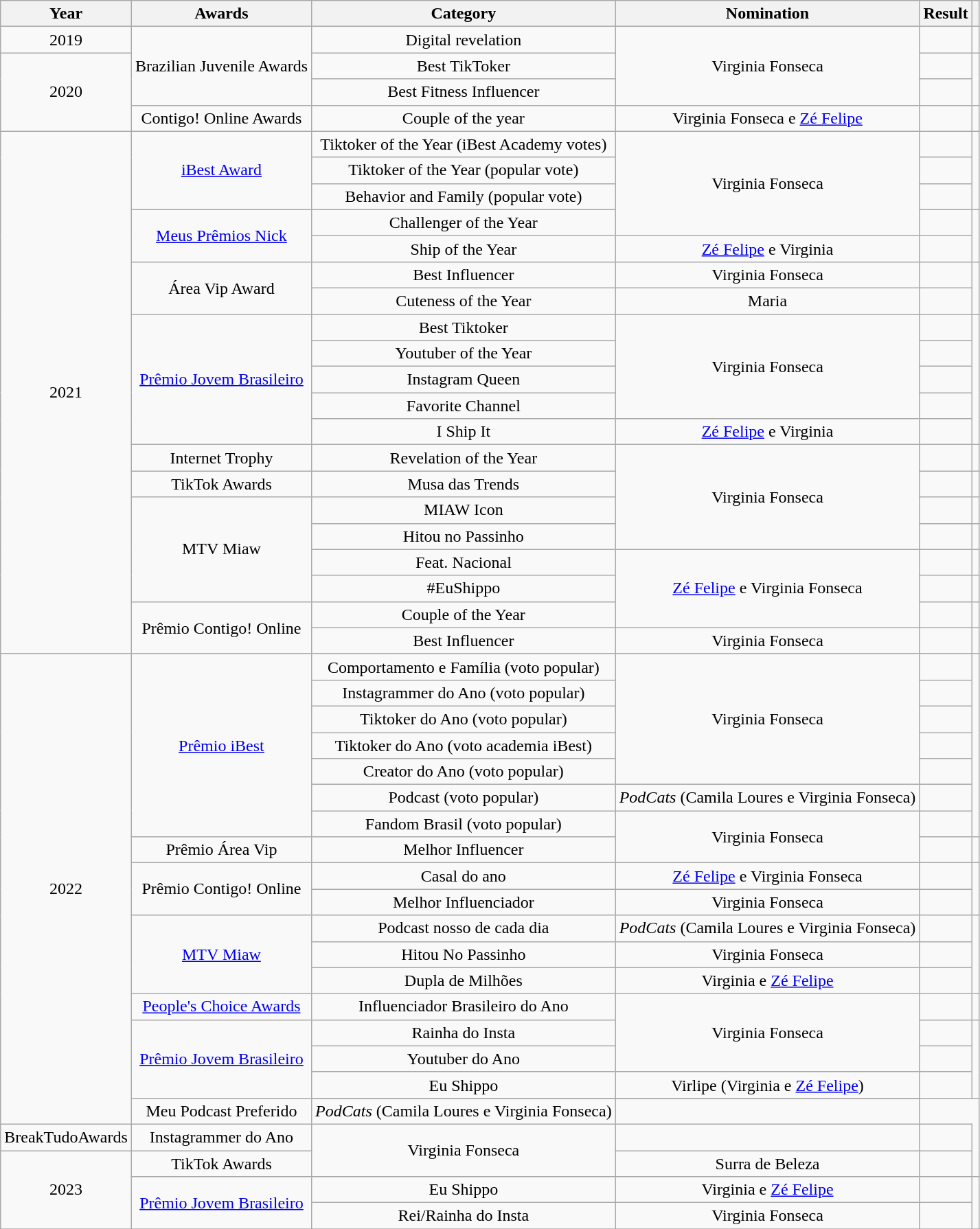<table class="wikitable plainrowheaders" style="text-align:center;">
<tr>
<th>Year</th>
<th>Awards</th>
<th>Category</th>
<th>Nomination</th>
<th>Result</th>
<th></th>
</tr>
<tr>
<td>2019</td>
<td rowspan="3">Brazilian Juvenile Awards</td>
<td>Digital revelation</td>
<td rowspan="3">Virginia Fonseca</td>
<td></td>
<td></td>
</tr>
<tr>
<td rowspan="3">2020</td>
<td>Best TikToker</td>
<td></td>
<td rowspan="2"></td>
</tr>
<tr>
<td>Best Fitness Influencer</td>
<td></td>
</tr>
<tr>
<td>Contigo! Online Awards</td>
<td>Couple of the year</td>
<td>Virginia Fonseca e <a href='#'>Zé Felipe</a></td>
<td></td>
<td></td>
</tr>
<tr>
<td rowspan="20">2021</td>
<td rowspan="3"><a href='#'>iBest Award</a></td>
<td>Tiktoker of the Year (iBest Academy votes)</td>
<td rowspan="4">Virginia Fonseca</td>
<td></td>
<td rowspan="3"></td>
</tr>
<tr>
<td>Tiktoker of the Year (popular vote)</td>
<td></td>
</tr>
<tr>
<td>Behavior and Family (popular vote)</td>
<td></td>
</tr>
<tr>
<td rowspan="2"><a href='#'>Meus Prêmios Nick</a></td>
<td>Challenger of the Year</td>
<td></td>
<td rowspan="2"></td>
</tr>
<tr>
<td>Ship of the Year</td>
<td><a href='#'>Zé Felipe</a> e Virginia</td>
<td></td>
</tr>
<tr>
<td rowspan="2">Área Vip Award</td>
<td>Best Influencer</td>
<td>Virginia Fonseca</td>
<td></td>
<td rowspan="2"></td>
</tr>
<tr>
<td>Cuteness of the Year</td>
<td>Maria</td>
<td></td>
</tr>
<tr>
<td rowspan="5"><a href='#'>Prêmio Jovem Brasileiro</a></td>
<td>Best Tiktoker</td>
<td rowspan="4">Virginia Fonseca</td>
<td></td>
<td rowspan="5"></td>
</tr>
<tr>
<td>Youtuber of the Year</td>
<td></td>
</tr>
<tr>
<td>Instagram Queen</td>
<td></td>
</tr>
<tr>
<td>Favorite Channel</td>
<td></td>
</tr>
<tr>
<td>I Ship It</td>
<td><a href='#'>Zé Felipe</a> e Virginia</td>
<td></td>
</tr>
<tr>
<td>Internet Trophy</td>
<td>Revelation of the Year</td>
<td rowspan="4">Virginia Fonseca</td>
<td></td>
<td></td>
</tr>
<tr>
<td>TikTok Awards</td>
<td>Musa das Trends</td>
<td></td>
<td></td>
</tr>
<tr>
<td rowspan="4">MTV Miaw</td>
<td>MIAW Icon</td>
<td></td>
<td></td>
</tr>
<tr>
<td>Hitou no Passinho</td>
<td></td>
<td></td>
</tr>
<tr>
<td>Feat. Nacional</td>
<td rowspan="3"><a href='#'>Zé Felipe</a> e Virginia Fonseca</td>
<td></td>
<td></td>
</tr>
<tr>
<td>#EuShippo</td>
<td></td>
<td></td>
</tr>
<tr>
<td rowspan="2">Prêmio Contigo! Online</td>
<td>Couple of the Year</td>
<td></td>
<td></td>
</tr>
<tr>
<td>Best Influencer</td>
<td>Virginia Fonseca</td>
<td></td>
<td></td>
</tr>
<tr>
<td rowspan="19">2022</td>
<td rowspan="7"><a href='#'>Prêmio iBest</a></td>
<td>Comportamento e Família (voto popular)</td>
<td rowspan="5">Virginia Fonseca</td>
<td></td>
<td rowspan="7"></td>
</tr>
<tr>
<td>Instagrammer do Ano (voto popular)</td>
<td></td>
</tr>
<tr>
<td>Tiktoker do Ano (voto popular)</td>
<td></td>
</tr>
<tr>
<td>Tiktoker do Ano (voto academia iBest)</td>
<td></td>
</tr>
<tr>
<td>Creator do Ano (voto popular)</td>
<td></td>
</tr>
<tr>
<td>Podcast (voto popular)</td>
<td><em>PodCats</em>  (Camila Loures e Virginia Fonseca)</td>
<td></td>
</tr>
<tr>
<td>Fandom Brasil (voto popular)</td>
<td rowspan="2">Virginia Fonseca</td>
<td></td>
</tr>
<tr>
<td>Prêmio Área Vip</td>
<td>Melhor Influencer</td>
<td></td>
<td></td>
</tr>
<tr>
<td rowspan="2">Prêmio Contigo! Online</td>
<td>Casal do ano</td>
<td><a href='#'>Zé Felipe</a> e Virginia Fonseca</td>
<td></td>
<td rowspan="2"></td>
</tr>
<tr>
<td>Melhor Influenciador</td>
<td>Virginia Fonseca</td>
<td></td>
</tr>
<tr>
<td rowspan="3"><a href='#'>MTV Miaw</a></td>
<td>Podcast nosso de cada dia</td>
<td><em>PodCats</em>  (Camila Loures e Virginia Fonseca)</td>
<td></td>
<td rowspan="3"></td>
</tr>
<tr>
<td>Hitou No Passinho</td>
<td>Virginia Fonseca</td>
<td></td>
</tr>
<tr>
<td>Dupla de Milhões</td>
<td>Virginia e <a href='#'>Zé Felipe</a></td>
<td></td>
</tr>
<tr>
<td><a href='#'>People's Choice Awards</a></td>
<td>Influenciador Brasileiro do Ano</td>
<td rowspan="3">Virginia Fonseca</td>
<td></td>
<td></td>
</tr>
<tr>
<td rowspan="4"><a href='#'>Prêmio Jovem Brasileiro</a></td>
<td>Rainha do Insta</td>
<td></td>
<td rowspan="4"></td>
</tr>
<tr>
<td>Youtuber do Ano</td>
<td></td>
</tr>
<tr>
<td>Eu Shippo</td>
<td>Virlipe (Virginia e <a href='#'>Zé Felipe</a>)</td>
<td></td>
</tr>
<tr>
</tr>
<tr>
<td>Meu Podcast Preferido</td>
<td><em>PodCats</em>  (Camila Loures e Virginia Fonseca)</td>
<td></td>
</tr>
<tr>
<td>BreakTudoAwards</td>
<td>Instagrammer do Ano</td>
<td rowspan="2">Virginia Fonseca</td>
<td></td>
<td></td>
</tr>
<tr>
<td rowspan="3">2023</td>
<td>TikTok Awards</td>
<td>Surra de Beleza</td>
<td></td>
</tr>
<tr>
<td rowspan="2"><a href='#'>Prêmio Jovem Brasileiro</a></td>
<td>Eu Shippo</td>
<td>Virginia e <a href='#'>Zé Felipe</a></td>
<td></td>
<td rowspan="2"></td>
</tr>
<tr>
<td>Rei/Rainha do Insta</td>
<td>Virginia Fonseca</td>
<td></td>
</tr>
<tr>
</tr>
</table>
